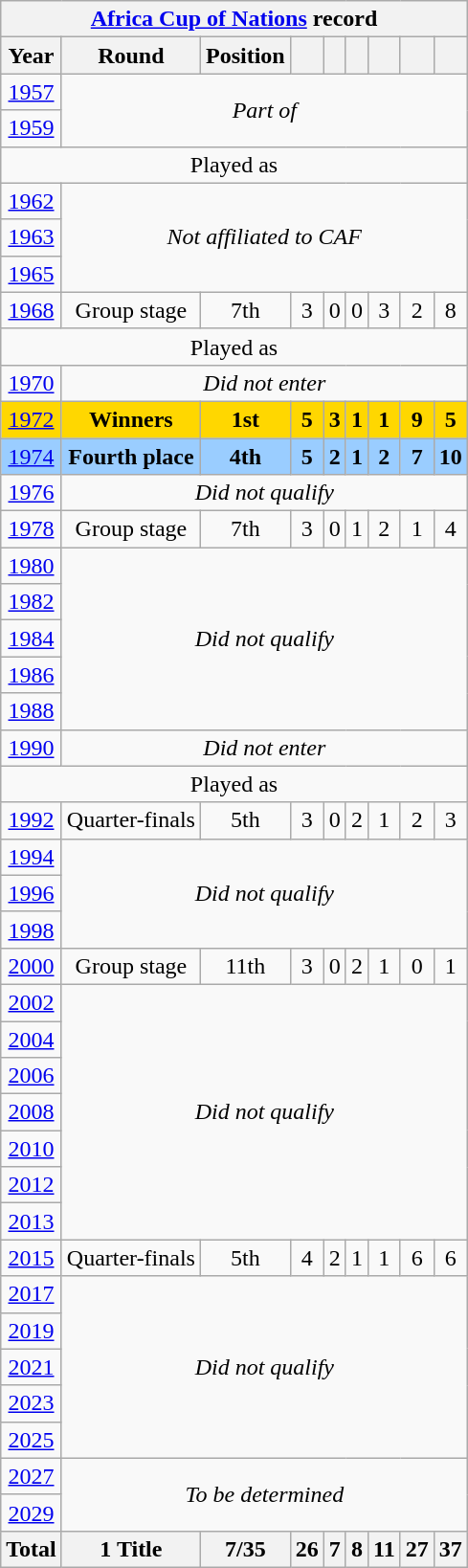<table class="wikitable" style="text-align: center;">
<tr>
<th colspan=9><a href='#'>Africa Cup of Nations</a> record</th>
</tr>
<tr>
<th>Year</th>
<th>Round</th>
<th>Position</th>
<th></th>
<th></th>
<th></th>
<th></th>
<th></th>
<th></th>
</tr>
<tr>
<td> <a href='#'>1957</a></td>
<td colspan=8 rowspan=2><em>Part of </em></td>
</tr>
<tr>
<td> <a href='#'>1959</a></td>
</tr>
<tr>
<td colspan=9>Played as <strong></strong></td>
</tr>
<tr>
<td> <a href='#'>1962</a></td>
<td rowspan=3 colspan=8><em>Not affiliated to CAF</em></td>
</tr>
<tr>
<td> <a href='#'>1963</a></td>
</tr>
<tr>
<td> <a href='#'>1965</a></td>
</tr>
<tr>
<td> <a href='#'>1968</a></td>
<td>Group stage</td>
<td>7th</td>
<td>3</td>
<td>0</td>
<td>0</td>
<td>3</td>
<td>2</td>
<td>8</td>
</tr>
<tr>
<td colspan=9>Played as <strong></strong></td>
</tr>
<tr>
<td> <a href='#'>1970</a></td>
<td colspan=8><em>Did not enter</em></td>
</tr>
<tr style="background:gold;">
<td> <a href='#'>1972</a></td>
<td><strong>Winners</strong></td>
<td><strong>1st</strong></td>
<td><strong>5</strong></td>
<td><strong>3</strong></td>
<td><strong>1</strong></td>
<td><strong>1</strong></td>
<td><strong>9</strong></td>
<td><strong>5</strong></td>
</tr>
<tr style="background:#9ACDFF;">
<td> <a href='#'>1974</a></td>
<td><strong>Fourth place</strong></td>
<td><strong>4th</strong></td>
<td><strong>5</strong></td>
<td><strong>2</strong></td>
<td><strong>1</strong></td>
<td><strong>2</strong></td>
<td><strong>7</strong></td>
<td><strong>10</strong></td>
</tr>
<tr>
<td> <a href='#'>1976</a></td>
<td colspan=8><em>Did not qualify</em></td>
</tr>
<tr>
<td> <a href='#'>1978</a></td>
<td>Group stage</td>
<td>7th</td>
<td>3</td>
<td>0</td>
<td>1</td>
<td>2</td>
<td>1</td>
<td>4</td>
</tr>
<tr>
<td> <a href='#'>1980</a></td>
<td colspan=8 rowspan=5><em>Did not qualify</em></td>
</tr>
<tr>
<td> <a href='#'>1982</a></td>
</tr>
<tr>
<td> <a href='#'>1984</a></td>
</tr>
<tr>
<td> <a href='#'>1986</a></td>
</tr>
<tr>
<td> <a href='#'>1988</a></td>
</tr>
<tr>
<td> <a href='#'>1990</a></td>
<td colspan=8><em>Did not enter</em></td>
</tr>
<tr>
<td colspan=9>Played as <strong></strong></td>
</tr>
<tr>
<td> <a href='#'>1992</a></td>
<td>Quarter-finals</td>
<td>5th</td>
<td>3</td>
<td>0</td>
<td>2</td>
<td>1</td>
<td>2</td>
<td>3</td>
</tr>
<tr>
<td> <a href='#'>1994</a></td>
<td colspan=8 rowspan=3><em>Did not qualify</em></td>
</tr>
<tr>
<td> <a href='#'>1996</a></td>
</tr>
<tr>
<td> <a href='#'>1998</a></td>
</tr>
<tr>
<td>  <a href='#'>2000</a></td>
<td>Group stage</td>
<td>11th</td>
<td>3</td>
<td>0</td>
<td>2</td>
<td>1</td>
<td>0</td>
<td>1</td>
</tr>
<tr>
<td> <a href='#'>2002</a></td>
<td colspan=8 rowspan=7><em>Did not qualify</em></td>
</tr>
<tr>
<td> <a href='#'>2004</a></td>
</tr>
<tr>
<td> <a href='#'>2006</a></td>
</tr>
<tr>
<td> <a href='#'>2008</a></td>
</tr>
<tr>
<td> <a href='#'>2010</a></td>
</tr>
<tr>
<td>  <a href='#'>2012</a></td>
</tr>
<tr>
<td> <a href='#'>2013</a></td>
</tr>
<tr>
<td> <a href='#'>2015</a></td>
<td>Quarter-finals</td>
<td>5th</td>
<td>4</td>
<td>2</td>
<td>1</td>
<td>1</td>
<td>6</td>
<td>6</td>
</tr>
<tr>
<td> <a href='#'>2017</a></td>
<td colspan=8 rowspan=5><em>Did not qualify</em></td>
</tr>
<tr>
<td> <a href='#'>2019</a></td>
</tr>
<tr>
<td> <a href='#'>2021</a></td>
</tr>
<tr>
<td> <a href='#'>2023</a></td>
</tr>
<tr>
<td> <a href='#'>2025</a></td>
</tr>
<tr>
<td>   <a href='#'>2027</a></td>
<td colspan="8" rowspan="2"><em>To be determined</em></td>
</tr>
<tr>
<td> <a href='#'>2029</a></td>
</tr>
<tr>
<th>Total</th>
<th>1 Title</th>
<th>7/35</th>
<th>26</th>
<th>7</th>
<th>8</th>
<th>11</th>
<th>27</th>
<th>37</th>
</tr>
</table>
